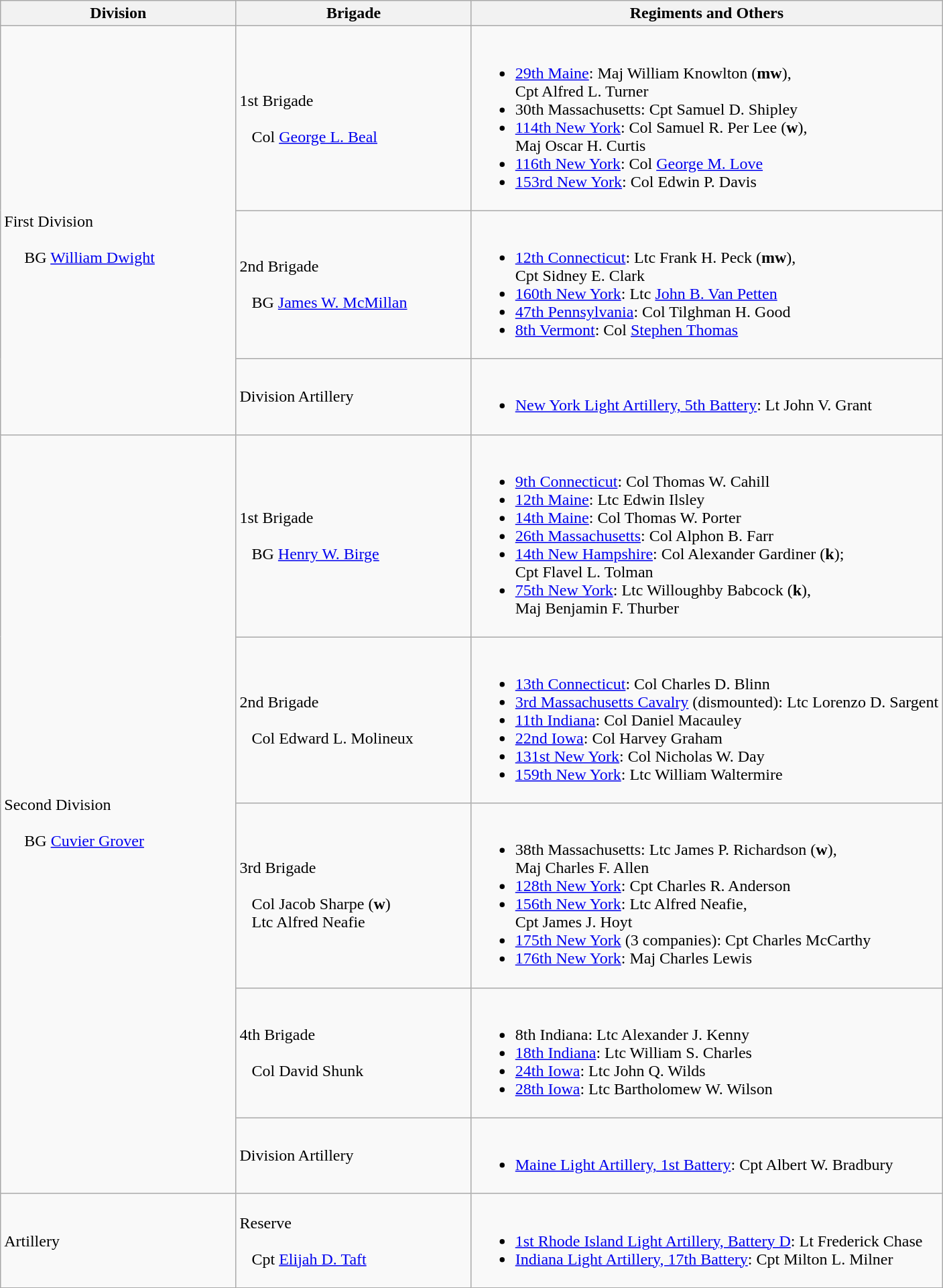<table class="wikitable">
<tr>
<th width=25%>Division</th>
<th width=25%>Brigade</th>
<th>Regiments and Others</th>
</tr>
<tr>
<td rowspan=3><br>First Division<br><br>    
BG <a href='#'>William Dwight</a></td>
<td>1st Brigade<br><br>  
Col <a href='#'>George L. Beal</a></td>
<td><br><ul><li><a href='#'>29th Maine</a>: Maj William Knowlton (<strong>mw</strong>),<br>Cpt Alfred L. Turner</li><li>30th Massachusetts: Cpt Samuel D. Shipley</li><li><a href='#'>114th New York</a>: Col Samuel R. Per Lee (<strong>w</strong>),<br> Maj Oscar H. Curtis</li><li><a href='#'>116th New York</a>: Col <a href='#'>George M. Love</a></li><li><a href='#'>153rd New York</a>: Col Edwin P. Davis</li></ul></td>
</tr>
<tr>
<td>2nd Brigade<br><br>  
BG <a href='#'>James W. McMillan</a></td>
<td><br><ul><li><a href='#'>12th Connecticut</a>: Ltc Frank H. Peck (<strong>mw</strong>),<br> Cpt Sidney E. Clark</li><li><a href='#'>160th New York</a>: Ltc <a href='#'>John B. Van Petten</a></li><li><a href='#'>47th Pennsylvania</a>: Col Tilghman H. Good</li><li><a href='#'>8th Vermont</a>: Col <a href='#'>Stephen Thomas</a></li></ul></td>
</tr>
<tr>
<td>Division Artillery</td>
<td><br><ul><li><a href='#'>New York Light Artillery, 5th Battery</a>: Lt John V. Grant</li></ul></td>
</tr>
<tr>
<td rowspan=5><br>Second Division<br><br>    
BG <a href='#'>Cuvier Grover</a></td>
<td>1st Brigade<br><br>  
BG <a href='#'>Henry W. Birge</a></td>
<td><br><ul><li><a href='#'>9th Connecticut</a>: Col Thomas W. Cahill</li><li><a href='#'>12th Maine</a>: Ltc Edwin Ilsley</li><li><a href='#'>14th Maine</a>: Col Thomas W. Porter</li><li><a href='#'>26th Massachusetts</a>: Col Alphon B. Farr</li><li><a href='#'>14th New Hampshire</a>: Col Alexander Gardiner (<strong>k</strong>);<br>Cpt Flavel L. Tolman</li><li><a href='#'>75th New York</a>: Ltc Willoughby Babcock (<strong>k</strong>),<br>Maj Benjamin F. Thurber</li></ul></td>
</tr>
<tr>
<td>2nd Brigade<br><br>  
Col Edward L. Molineux</td>
<td><br><ul><li><a href='#'>13th Connecticut</a>: Col Charles D. Blinn</li><li><a href='#'>3rd Massachusetts Cavalry</a> (dismounted): Ltc Lorenzo D. Sargent</li><li><a href='#'>11th Indiana</a>: Col Daniel Macauley</li><li><a href='#'>22nd Iowa</a>: Col Harvey Graham</li><li><a href='#'>131st New York</a>: Col Nicholas W. Day</li><li><a href='#'>159th New York</a>: Ltc William Waltermire</li></ul></td>
</tr>
<tr>
<td>3rd Brigade<br><br>  
Col Jacob Sharpe (<strong>w</strong>)
<br>  
Ltc Alfred Neafie</td>
<td><br><ul><li>38th Massachusetts: Ltc James P. Richardson (<strong>w</strong>),<br>Maj Charles F. Allen</li><li><a href='#'>128th New York</a>: Cpt Charles R. Anderson</li><li><a href='#'>156th New York</a>: Ltc Alfred Neafie,<br>Cpt James J. Hoyt</li><li><a href='#'>175th New York</a> (3 companies): Cpt Charles McCarthy</li><li><a href='#'>176th New York</a>: Maj Charles Lewis</li></ul></td>
</tr>
<tr>
<td>4th Brigade<br><br>  
Col David Shunk</td>
<td><br><ul><li>8th Indiana: Ltc Alexander J. Kenny</li><li><a href='#'>18th Indiana</a>: Ltc William S. Charles</li><li><a href='#'>24th Iowa</a>: Ltc John Q. Wilds</li><li><a href='#'>28th Iowa</a>: Ltc Bartholomew W. Wilson</li></ul></td>
</tr>
<tr>
<td>Division Artillery</td>
<td><br><ul><li><a href='#'>Maine Light Artillery, 1st Battery</a>: Cpt Albert W. Bradbury</li></ul></td>
</tr>
<tr>
<td>Artillery</td>
<td>Reserve<br><br>  
Cpt <a href='#'>Elijah D. Taft</a></td>
<td><br><ul><li><a href='#'>1st Rhode Island Light Artillery, Battery D</a>: Lt Frederick Chase</li><li><a href='#'>Indiana Light Artillery, 17th Battery</a>: Cpt Milton L. Milner</li></ul></td>
</tr>
</table>
